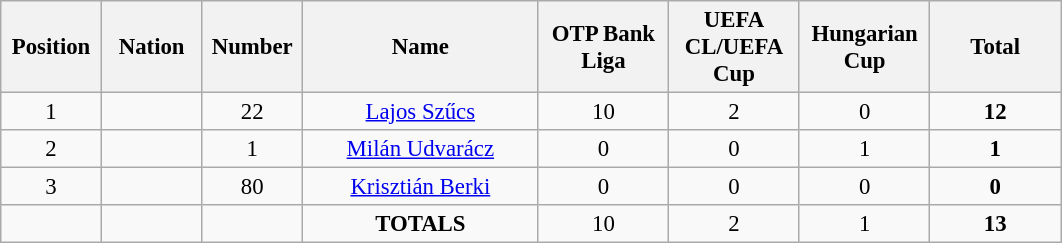<table class="wikitable" style="font-size: 95%; text-align: center;">
<tr>
<th width=60>Position</th>
<th width=60>Nation</th>
<th width=60>Number</th>
<th width=150>Name</th>
<th width=80>OTP Bank Liga</th>
<th width=80>UEFA CL/UEFA Cup</th>
<th width=80>Hungarian Cup</th>
<th width=80>Total</th>
</tr>
<tr>
<td>1</td>
<td></td>
<td>22</td>
<td><a href='#'>Lajos Szűcs</a></td>
<td>10</td>
<td>2</td>
<td>0</td>
<td><strong>12</strong></td>
</tr>
<tr>
<td>2</td>
<td></td>
<td>1</td>
<td><a href='#'>Milán Udvarácz</a></td>
<td>0</td>
<td>0</td>
<td>1</td>
<td><strong>1</strong></td>
</tr>
<tr>
<td>3</td>
<td></td>
<td>80</td>
<td><a href='#'>Krisztián Berki</a></td>
<td>0</td>
<td>0</td>
<td>0</td>
<td><strong>0</strong></td>
</tr>
<tr>
<td></td>
<td></td>
<td></td>
<td><strong>TOTALS</strong></td>
<td>10</td>
<td>2</td>
<td>1</td>
<td><strong>13</strong></td>
</tr>
</table>
